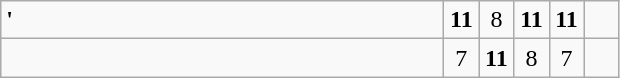<table class="wikitable">
<tr>
<td style="width:18em"><strong>'</strong></td>
<td align=center style="width:1em"><strong>11</strong></td>
<td align=center style="width:1em">8</td>
<td align=center style="width:1em"><strong>11</strong></td>
<td align=center style="width:1em"><strong>11</strong></td>
<td align=center style="width:1em"></td>
</tr>
<tr>
<td style="width:18em"></td>
<td align=center style="width:1em">7</td>
<td align=center style="width:1em"><strong>11</strong></td>
<td align=center style="width:1em">8</td>
<td align=center style="width:1em">7</td>
<td align=center style="width:1em"></td>
</tr>
</table>
